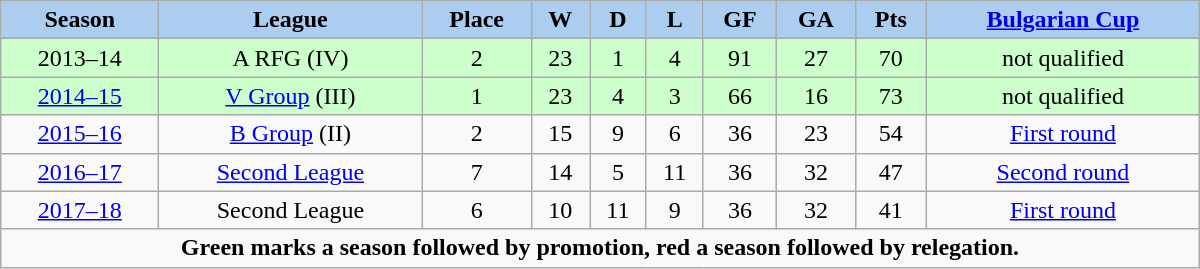<table class="wikitable" width="800px">
<tr>
<th style="background:#ABCDEF;">Season</th>
<th style="background:#ABCDEF;">League</th>
<th style="background:#ABCDEF;">Place</th>
<th style="background:#ABCDEF;">W</th>
<th style="background:#ABCDEF;">D</th>
<th style="background:#ABCDEF;">L</th>
<th style="background:#ABCDEF;">GF</th>
<th style="background:#ABCDEF;">GA</th>
<th style="background:#ABCDEF;">Pts</th>
<th style="background:#ABCDEF;"><a href='#'>Bulgarian Cup</a></th>
</tr>
<tr align="center">
</tr>
<tr align="center" style="background:#ccffcc;">
<td>2013–14</td>
<td>A RFG (IV)</td>
<td>2</td>
<td>23</td>
<td>1</td>
<td>4</td>
<td>91</td>
<td>27</td>
<td>70</td>
<td>not qualified</td>
</tr>
<tr align="center" style="background:#ccffcc;">
<td><a href='#'>2014–15</a></td>
<td><a href='#'>V Group</a> (III)</td>
<td>1</td>
<td>23</td>
<td>4</td>
<td>3</td>
<td>66</td>
<td>16</td>
<td>73</td>
<td>not qualified</td>
</tr>
<tr align="center">
<td><a href='#'>2015–16</a></td>
<td><a href='#'>B Group</a> (II)</td>
<td>2</td>
<td>15</td>
<td>9</td>
<td>6</td>
<td>36</td>
<td>23</td>
<td>54</td>
<td><a href='#'>First round</a></td>
</tr>
<tr align="center">
<td><a href='#'>2016–17</a></td>
<td><a href='#'>Second League</a></td>
<td>7</td>
<td>14</td>
<td>5</td>
<td>11</td>
<td>36</td>
<td>32</td>
<td>47</td>
<td><a href='#'>Second round</a></td>
</tr>
<tr align="center">
<td><a href='#'>2017–18</a></td>
<td>Second League</td>
<td>6</td>
<td>10</td>
<td>11</td>
<td>9</td>
<td>36</td>
<td>32</td>
<td>41</td>
<td><a href='#'>First round</a></td>
</tr>
<tr>
<td colspan="12" align="center"><strong>Green marks a season followed by promotion, red a season followed by relegation.</strong></td>
</tr>
</table>
